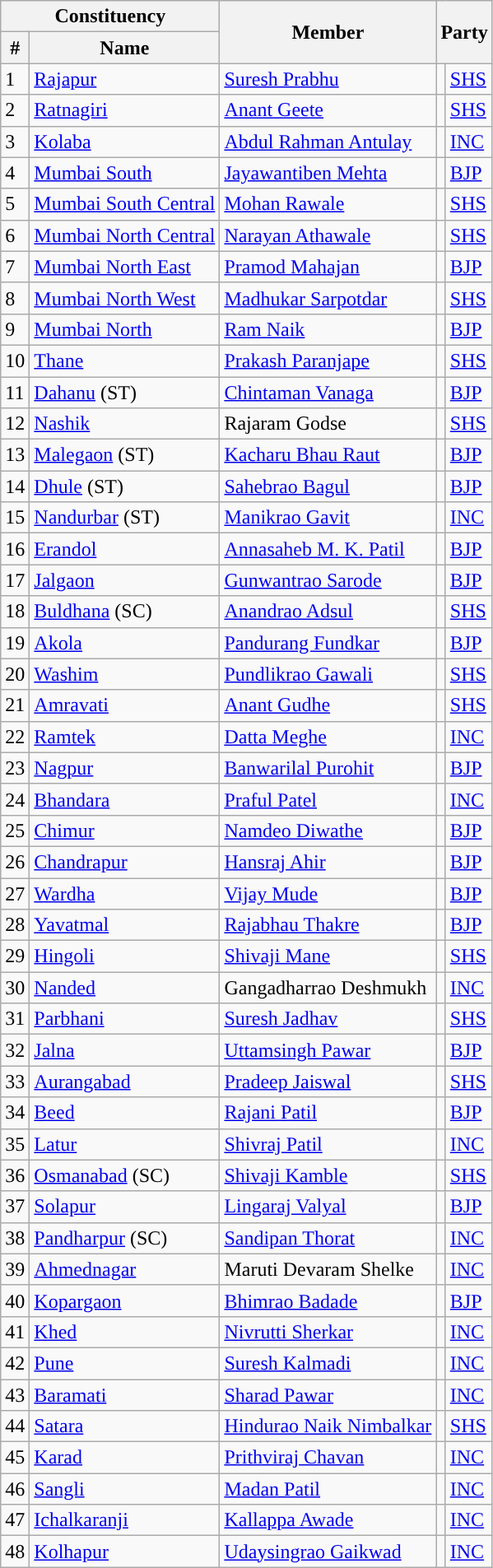<table class="wikitable sortable">
<tr>
<th colspan="2">Constituency</th>
<th rowspan="2">Member</th>
<th colspan="2" rowspan="2">Party</th>
</tr>
<tr>
<th>#</th>
<th>Name</th>
</tr>
<tr>
<td>1</td>
<td><a href='#'>Rajapur</a></td>
<td><a href='#'>Suresh Prabhu</a></td>
<td style="background-color: "></td>
<td><a href='#'>SHS</a></td>
</tr>
<tr>
<td>2</td>
<td><a href='#'>Ratnagiri</a></td>
<td><a href='#'>Anant Geete</a></td>
<td style="background-color: "></td>
<td><a href='#'>SHS</a></td>
</tr>
<tr>
<td>3</td>
<td><a href='#'>Kolaba</a></td>
<td><a href='#'>Abdul Rahman Antulay</a></td>
<td style="background-color: "></td>
<td><a href='#'>INC</a></td>
</tr>
<tr>
<td>4</td>
<td><a href='#'>Mumbai South</a></td>
<td><a href='#'>Jayawantiben Mehta</a></td>
<td style="background-color: "></td>
<td><a href='#'>BJP</a></td>
</tr>
<tr>
<td>5</td>
<td><a href='#'>Mumbai South Central</a></td>
<td><a href='#'>Mohan Rawale</a></td>
<td style="background-color: "></td>
<td><a href='#'>SHS</a></td>
</tr>
<tr>
<td>6</td>
<td><a href='#'>Mumbai North Central</a></td>
<td><a href='#'>Narayan Athawale</a></td>
<td style="background-color: "></td>
<td><a href='#'>SHS</a></td>
</tr>
<tr>
<td>7</td>
<td><a href='#'>Mumbai North East</a></td>
<td><a href='#'>Pramod Mahajan</a></td>
<td style="background-color: "></td>
<td><a href='#'>BJP</a></td>
</tr>
<tr>
<td>8</td>
<td><a href='#'>Mumbai North West</a></td>
<td><a href='#'>Madhukar Sarpotdar</a></td>
<td style="background-color: "></td>
<td><a href='#'>SHS</a></td>
</tr>
<tr>
<td>9</td>
<td><a href='#'>Mumbai North</a></td>
<td><a href='#'>Ram Naik</a></td>
<td style="background-color: "></td>
<td><a href='#'>BJP</a></td>
</tr>
<tr>
<td>10</td>
<td><a href='#'>Thane</a></td>
<td><a href='#'>Prakash Paranjape</a></td>
<td style="background-color: "></td>
<td><a href='#'>SHS</a></td>
</tr>
<tr>
<td>11</td>
<td><a href='#'>Dahanu</a> (ST)</td>
<td><a href='#'>Chintaman Vanaga</a></td>
<td style="background-color: "></td>
<td><a href='#'>BJP</a></td>
</tr>
<tr>
<td>12</td>
<td><a href='#'>Nashik</a></td>
<td>Rajaram Godse</td>
<td style="background-color: "></td>
<td><a href='#'>SHS</a></td>
</tr>
<tr>
<td>13</td>
<td><a href='#'>Malegaon</a> (ST)</td>
<td><a href='#'>Kacharu Bhau Raut</a></td>
<td style="background-color: "></td>
<td><a href='#'>BJP</a></td>
</tr>
<tr>
<td>14</td>
<td><a href='#'>Dhule</a> (ST)</td>
<td><a href='#'>Sahebrao Bagul</a></td>
<td style="background-color: "></td>
<td><a href='#'>BJP</a></td>
</tr>
<tr>
<td>15</td>
<td><a href='#'>Nandurbar</a> (ST)</td>
<td><a href='#'>Manikrao Gavit</a></td>
<td style="background-color: "></td>
<td><a href='#'>INC</a></td>
</tr>
<tr>
<td>16</td>
<td><a href='#'>Erandol</a></td>
<td><a href='#'>Annasaheb M. K. Patil</a></td>
<td style="background-color: "></td>
<td><a href='#'>BJP</a></td>
</tr>
<tr>
<td>17</td>
<td><a href='#'>Jalgaon</a></td>
<td><a href='#'>Gunwantrao Sarode</a></td>
<td style="background-color: "></td>
<td><a href='#'>BJP</a></td>
</tr>
<tr>
<td>18</td>
<td><a href='#'>Buldhana</a> (SC)</td>
<td><a href='#'>Anandrao Adsul</a></td>
<td style="background-color: "></td>
<td><a href='#'>SHS</a></td>
</tr>
<tr>
<td>19</td>
<td><a href='#'>Akola</a></td>
<td><a href='#'>Pandurang Fundkar</a></td>
<td style="background-color: "></td>
<td><a href='#'>BJP</a></td>
</tr>
<tr>
<td>20</td>
<td><a href='#'>Washim</a></td>
<td><a href='#'>Pundlikrao Gawali</a></td>
<td style="background-color: "></td>
<td><a href='#'>SHS</a></td>
</tr>
<tr>
<td>21</td>
<td><a href='#'>Amravati</a></td>
<td><a href='#'>Anant Gudhe</a></td>
<td style="background-color: "></td>
<td><a href='#'>SHS</a></td>
</tr>
<tr>
<td>22</td>
<td><a href='#'>Ramtek</a></td>
<td><a href='#'>Datta Meghe</a></td>
<td style="background-color: "></td>
<td><a href='#'>INC</a></td>
</tr>
<tr>
<td>23</td>
<td><a href='#'>Nagpur</a></td>
<td><a href='#'>Banwarilal Purohit</a></td>
<td style="background-color: "></td>
<td><a href='#'>BJP</a></td>
</tr>
<tr>
<td>24</td>
<td><a href='#'>Bhandara</a></td>
<td><a href='#'>Praful Patel</a></td>
<td style="background-color: "></td>
<td><a href='#'>INC</a></td>
</tr>
<tr>
<td>25</td>
<td><a href='#'>Chimur</a></td>
<td><a href='#'>Namdeo Diwathe</a></td>
<td style="background-color: "></td>
<td><a href='#'>BJP</a></td>
</tr>
<tr>
<td>26</td>
<td><a href='#'>Chandrapur</a></td>
<td><a href='#'>Hansraj Ahir</a></td>
<td style="background-color: "></td>
<td><a href='#'>BJP</a></td>
</tr>
<tr>
<td>27</td>
<td><a href='#'>Wardha</a></td>
<td><a href='#'>Vijay Mude</a></td>
<td style="background-color: "></td>
<td><a href='#'>BJP</a></td>
</tr>
<tr>
<td>28</td>
<td><a href='#'>Yavatmal</a></td>
<td><a href='#'>Rajabhau Thakre</a></td>
<td style="background-color: "></td>
<td><a href='#'>BJP</a></td>
</tr>
<tr>
<td>29</td>
<td><a href='#'>Hingoli</a></td>
<td><a href='#'>Shivaji Mane</a></td>
<td style="background-color: "></td>
<td><a href='#'>SHS</a></td>
</tr>
<tr>
<td>30</td>
<td><a href='#'>Nanded</a></td>
<td>Gangadharrao Deshmukh</td>
<td style="background-color: "></td>
<td><a href='#'>INC</a></td>
</tr>
<tr>
<td>31</td>
<td><a href='#'>Parbhani</a></td>
<td><a href='#'>Suresh Jadhav</a></td>
<td style="background-color: "></td>
<td><a href='#'>SHS</a></td>
</tr>
<tr>
<td>32</td>
<td><a href='#'>Jalna</a></td>
<td><a href='#'>Uttamsingh Pawar</a></td>
<td style="background-color: "></td>
<td><a href='#'>BJP</a></td>
</tr>
<tr>
<td>33</td>
<td><a href='#'>Aurangabad</a></td>
<td><a href='#'>Pradeep Jaiswal</a></td>
<td style="background-color: "></td>
<td><a href='#'>SHS</a></td>
</tr>
<tr>
<td>34</td>
<td><a href='#'>Beed</a></td>
<td><a href='#'>Rajani Patil</a></td>
<td style="background-color: "></td>
<td><a href='#'>BJP</a></td>
</tr>
<tr>
<td>35</td>
<td><a href='#'>Latur</a></td>
<td><a href='#'>Shivraj Patil</a></td>
<td style="background-color: "></td>
<td><a href='#'>INC</a></td>
</tr>
<tr>
<td>36</td>
<td><a href='#'>Osmanabad</a> (SC)</td>
<td><a href='#'>Shivaji Kamble</a></td>
<td style="background-color: "></td>
<td><a href='#'>SHS</a></td>
</tr>
<tr>
<td>37</td>
<td><a href='#'>Solapur</a></td>
<td><a href='#'>Lingaraj Valyal</a></td>
<td style="background-color: "></td>
<td><a href='#'>BJP</a></td>
</tr>
<tr>
<td>38</td>
<td><a href='#'>Pandharpur</a> (SC)</td>
<td><a href='#'>Sandipan Thorat</a></td>
<td style="background-color: "></td>
<td><a href='#'>INC</a></td>
</tr>
<tr>
<td>39</td>
<td><a href='#'>Ahmednagar</a></td>
<td>Maruti Devaram Shelke</td>
<td style="background-color: "></td>
<td><a href='#'>INC</a></td>
</tr>
<tr>
<td>40</td>
<td><a href='#'>Kopargaon</a></td>
<td><a href='#'>Bhimrao Badade</a></td>
<td style="background-color: "></td>
<td><a href='#'>BJP</a></td>
</tr>
<tr>
<td>41</td>
<td><a href='#'>Khed</a></td>
<td><a href='#'>Nivrutti Sherkar</a></td>
<td style="background-color: "></td>
<td><a href='#'>INC</a></td>
</tr>
<tr>
<td>42</td>
<td><a href='#'>Pune</a></td>
<td><a href='#'>Suresh Kalmadi</a></td>
<td style="background-color: "></td>
<td><a href='#'>INC</a></td>
</tr>
<tr>
<td>43</td>
<td><a href='#'>Baramati</a></td>
<td><a href='#'>Sharad Pawar</a></td>
<td style="background-color: "></td>
<td><a href='#'>INC</a></td>
</tr>
<tr>
<td>44</td>
<td><a href='#'>Satara</a></td>
<td><a href='#'>Hindurao Naik Nimbalkar</a></td>
<td style="background-color: "></td>
<td><a href='#'>SHS</a></td>
</tr>
<tr>
<td>45</td>
<td><a href='#'>Karad</a></td>
<td><a href='#'>Prithviraj Chavan</a></td>
<td style="background-color: "></td>
<td><a href='#'>INC</a></td>
</tr>
<tr>
<td>46</td>
<td><a href='#'>Sangli</a></td>
<td><a href='#'>Madan Patil</a></td>
<td style="background-color: "></td>
<td><a href='#'>INC</a></td>
</tr>
<tr>
<td>47</td>
<td><a href='#'>Ichalkaranji</a></td>
<td><a href='#'>Kallappa Awade</a></td>
<td style="background-color: "></td>
<td><a href='#'>INC</a></td>
</tr>
<tr>
<td>48</td>
<td><a href='#'>Kolhapur</a></td>
<td><a href='#'>Udaysingrao Gaikwad</a></td>
<td style="background-color: "></td>
<td><a href='#'>INC</a></td>
</tr>
</table>
